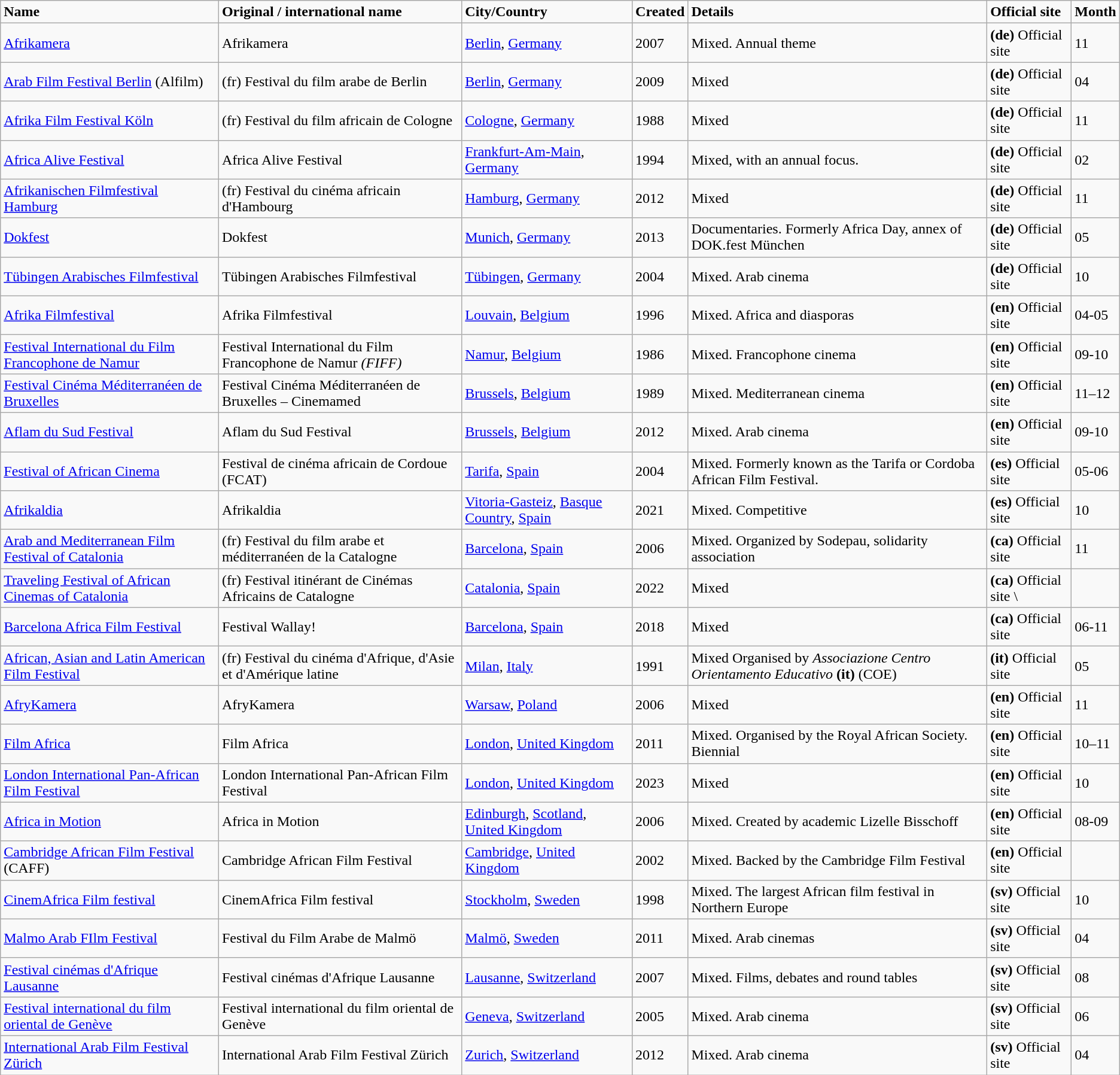<table class="wikitable">
<tr>
<td><strong>Name</strong></td>
<td><strong>Original / international name</strong></td>
<td><strong>City/Country</strong></td>
<td><strong>Created</strong></td>
<td><strong>Details</strong></td>
<td><strong>Official site</strong></td>
<td><strong>Month</strong></td>
</tr>
<tr>
<td><a href='#'>Afrikamera</a></td>
<td>Afrikamera</td>
<td><a href='#'>Berlin</a>, <a href='#'>Germany</a></td>
<td>2007</td>
<td>Mixed. Annual theme</td>
<td><strong>(de)</strong> Official site</td>
<td>11</td>
</tr>
<tr>
<td><a href='#'>Arab Film Festival Berlin</a> (Alfilm)</td>
<td>(fr) Festival du film arabe de Berlin</td>
<td><a href='#'>Berlin</a>, <a href='#'>Germany</a></td>
<td>2009</td>
<td>Mixed</td>
<td><strong>(de)</strong> Official site</td>
<td>04</td>
</tr>
<tr>
<td><a href='#'>Afrika Film Festival Köln</a></td>
<td>(fr) Festival du film africain de Cologne</td>
<td><a href='#'>Cologne</a>, <a href='#'>Germany</a></td>
<td>1988</td>
<td>Mixed</td>
<td><strong>(de)</strong> Official site</td>
<td>11</td>
</tr>
<tr>
<td><a href='#'>Africa Alive Festival</a></td>
<td>Africa Alive Festival</td>
<td><a href='#'>Frankfurt-Am-Main</a>, <a href='#'>Germany</a></td>
<td>1994</td>
<td>Mixed, with an annual focus.</td>
<td><strong>(de)</strong> Official site</td>
<td>02</td>
</tr>
<tr>
<td><a href='#'>Afrikanischen Filmfestival Hamburg</a></td>
<td>(fr) Festival du cinéma africain d'Hambourg</td>
<td><a href='#'>Hamburg</a>, <a href='#'>Germany</a></td>
<td>2012</td>
<td>Mixed</td>
<td><strong>(de)</strong> Official site</td>
<td>11</td>
</tr>
<tr>
<td><a href='#'>Dokfest</a></td>
<td>Dokfest</td>
<td><a href='#'>Munich</a>, <a href='#'>Germany</a></td>
<td>2013</td>
<td>Documentaries. Formerly Africa Day, annex of DOK.fest München</td>
<td><strong>(de)</strong> Official site</td>
<td>05</td>
</tr>
<tr>
<td><a href='#'>Tübingen Arabisches Filmfestival</a></td>
<td>Tübingen Arabisches Filmfestival</td>
<td><a href='#'>Tübingen</a>, <a href='#'>Germany</a></td>
<td>2004</td>
<td>Mixed. Arab cinema</td>
<td><strong>(de)</strong> Official site</td>
<td>10</td>
</tr>
<tr>
<td><a href='#'>Afrika Filmfestival</a></td>
<td>Afrika Filmfestival</td>
<td><a href='#'>Louvain</a>, <a href='#'>Belgium</a></td>
<td>1996</td>
<td>Mixed. Africa and diasporas</td>
<td><strong>(en)</strong> Official site</td>
<td>04-05</td>
</tr>
<tr>
<td><a href='#'>Festival International du Film Francophone de Namur</a></td>
<td>Festival International du Film Francophone de Namur <em>(FIFF)</em></td>
<td><a href='#'>Namur</a>, <a href='#'>Belgium</a></td>
<td>1986</td>
<td>Mixed. Francophone cinema</td>
<td><strong>(en)</strong> Official site</td>
<td>09-10</td>
</tr>
<tr>
<td><a href='#'>Festival Cinéma Méditerranéen de Bruxelles</a></td>
<td>Festival Cinéma Méditerranéen de Bruxelles – Cinemamed</td>
<td><a href='#'>Brussels</a>, <a href='#'>Belgium</a></td>
<td>1989</td>
<td>Mixed. Mediterranean cinema</td>
<td><strong>(en)</strong> Official site</td>
<td>11–12</td>
</tr>
<tr>
<td><a href='#'>Aflam du Sud Festival</a></td>
<td>Aflam du Sud Festival</td>
<td><a href='#'>Brussels</a>, <a href='#'>Belgium</a></td>
<td>2012</td>
<td>Mixed. Arab cinema</td>
<td><strong>(en)</strong> Official site</td>
<td>09-10</td>
</tr>
<tr>
<td><a href='#'>Festival of African Cinema</a></td>
<td>Festival de cinéma africain de Cordoue (FCAT)</td>
<td><a href='#'>Tarifa</a>, <a href='#'>Spain</a></td>
<td>2004</td>
<td>Mixed. Formerly known as the Tarifa or Cordoba African Film Festival.</td>
<td><strong>(es)</strong> Official site</td>
<td>05-06</td>
</tr>
<tr>
<td><a href='#'>Afrikaldia</a></td>
<td>Afrikaldia</td>
<td><a href='#'>Vitoria-Gasteiz</a>, <a href='#'>Basque Country</a>, <a href='#'>Spain</a></td>
<td>2021</td>
<td>Mixed. Competitive</td>
<td><strong>(es)</strong> Official site</td>
<td>10</td>
</tr>
<tr>
<td><a href='#'>Arab and Mediterranean Film Festival of Catalonia</a></td>
<td>(fr) Festival du film arabe et méditerranéen de la Catalogne</td>
<td><a href='#'>Barcelona</a>, <a href='#'>Spain</a></td>
<td>2006</td>
<td>Mixed. Organized by Sodepau, solidarity association</td>
<td><strong>(ca)</strong> Official site</td>
<td>11</td>
</tr>
<tr>
<td><a href='#'>Traveling Festival of African Cinemas of Catalonia</a></td>
<td>(fr) Festival itinérant de Cinémas Africains de Catalogne</td>
<td><a href='#'>Catalonia</a>, <a href='#'>Spain</a></td>
<td>2022</td>
<td>Mixed</td>
<td><strong>(ca)</strong> Official site \</td>
<td></td>
</tr>
<tr>
<td><a href='#'>Barcelona Africa Film Festival</a></td>
<td>Festival Wallay!</td>
<td><a href='#'>Barcelona</a>, <a href='#'>Spain</a></td>
<td>2018</td>
<td>Mixed</td>
<td><strong>(ca)</strong> Official site</td>
<td>06-11</td>
</tr>
<tr>
<td><a href='#'>African, Asian and Latin American Film Festival</a></td>
<td>(fr) Festival du cinéma d'Afrique, d'Asie et d'Amérique latine</td>
<td><a href='#'>Milan</a>, <a href='#'>Italy</a></td>
<td>1991</td>
<td>Mixed Organised by <em>Associazione Centro Orientamento Educativo</em> <strong>(it)</strong> (COE)</td>
<td><strong>(it)</strong> Official site</td>
<td>05</td>
</tr>
<tr>
<td><a href='#'>AfryKamera</a></td>
<td>AfryKamera</td>
<td><a href='#'>Warsaw</a>, <a href='#'>Poland</a></td>
<td>2006</td>
<td>Mixed</td>
<td><strong>(en)</strong> Official site</td>
<td>11</td>
</tr>
<tr>
<td><a href='#'>Film Africa</a></td>
<td>Film Africa</td>
<td><a href='#'>London</a>, <a href='#'>United Kingdom</a></td>
<td>2011</td>
<td>Mixed. Organised by the Royal African Society. Biennial</td>
<td><strong>(en)</strong> Official site</td>
<td>10–11</td>
</tr>
<tr>
<td><a href='#'>London International Pan-African Film Festival</a></td>
<td>London International Pan-African Film Festival</td>
<td><a href='#'>London</a>, <a href='#'>United Kingdom</a></td>
<td>2023</td>
<td>Mixed</td>
<td><strong>(en)</strong> Official site</td>
<td>10</td>
</tr>
<tr>
<td><a href='#'>Africa in Motion</a></td>
<td>Africa in Motion</td>
<td><a href='#'>Edinburgh</a>, <a href='#'>Scotland</a>, <a href='#'>United Kingdom</a></td>
<td>2006</td>
<td>Mixed. Created by academic Lizelle Bisschoff</td>
<td><strong>(en)</strong> Official site</td>
<td>08-09</td>
</tr>
<tr>
<td><a href='#'>Cambridge African Film Festival</a> (CAFF)</td>
<td>Cambridge African Film Festival</td>
<td><a href='#'>Cambridge</a>, <a href='#'>United Kingdom</a></td>
<td>2002</td>
<td>Mixed. Backed by the Cambridge Film Festival</td>
<td><strong>(en)</strong> Official site</td>
<td></td>
</tr>
<tr>
<td><a href='#'>CinemAfrica Film festival</a></td>
<td>CinemAfrica Film festival</td>
<td><a href='#'>Stockholm</a>, <a href='#'>Sweden</a></td>
<td>1998</td>
<td>Mixed. The largest African film festival in Northern Europe</td>
<td><strong>(sv)</strong> Official site</td>
<td>10</td>
</tr>
<tr>
<td><a href='#'>Malmo Arab FIlm Festival</a></td>
<td>Festival du Film Arabe de Malmö</td>
<td><a href='#'>Malmö</a>, <a href='#'>Sweden</a></td>
<td>2011</td>
<td>Mixed. Arab cinemas</td>
<td><strong>(sv)</strong> Official site</td>
<td>04</td>
</tr>
<tr>
<td><a href='#'>Festival cinémas d'Afrique Lausanne</a></td>
<td>Festival cinémas d'Afrique Lausanne</td>
<td><a href='#'>Lausanne</a>, <a href='#'>Switzerland</a></td>
<td>2007</td>
<td>Mixed. Films, debates and round tables</td>
<td><strong>(sv)</strong> Official site</td>
<td>08</td>
</tr>
<tr>
<td><a href='#'>Festival international du film oriental de Genève</a></td>
<td>Festival international du film oriental de Genève</td>
<td><a href='#'>Geneva</a>, <a href='#'>Switzerland</a></td>
<td>2005</td>
<td>Mixed. Arab cinema</td>
<td><strong>(sv)</strong> Official site</td>
<td>06</td>
</tr>
<tr>
<td><a href='#'>International Arab Film Festival Zürich</a></td>
<td>International Arab Film Festival Zürich</td>
<td><a href='#'>Zurich</a>, <a href='#'>Switzerland</a></td>
<td>2012</td>
<td>Mixed. Arab cinema</td>
<td><strong>(sv)</strong> Official site</td>
<td>04</td>
</tr>
</table>
